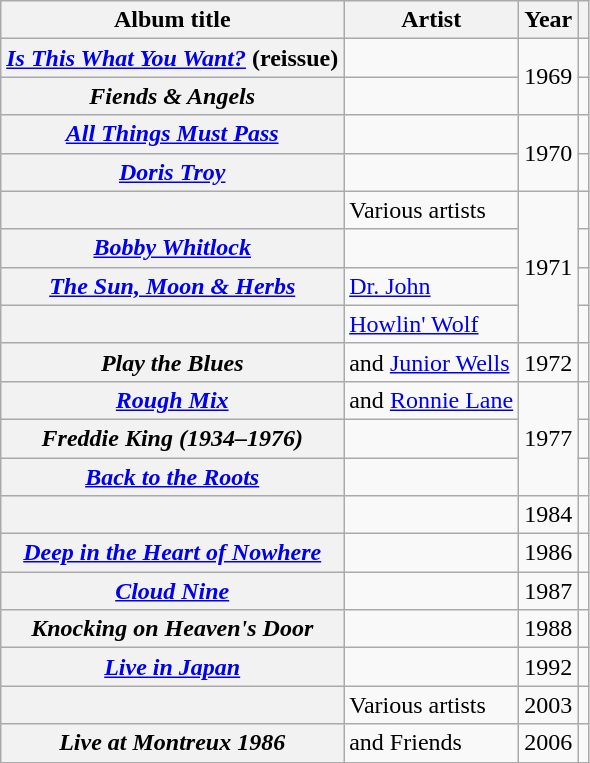<table class="wikitable sortable plainrowheaders">
<tr>
<th scope="col">Album title</th>
<th scope="col">Artist</th>
<th scope="col">Year</th>
<th scope="col" class="unsortable"></th>
</tr>
<tr>
<th scope="row"><em><a href='#'>Is This What You Want?</a></em> (reissue)</th>
<td></td>
<td rowspan="2">1969</td>
<td></td>
</tr>
<tr>
<th scope="row"><em>Fiends & Angels</em></th>
<td></td>
<td> </td>
</tr>
<tr>
<th scope="row"><em><a href='#'>All Things Must Pass</a></em></th>
<td></td>
<td rowspan="2">1970</td>
<td></td>
</tr>
<tr>
<th scope="row"><em><a href='#'>Doris Troy</a></em></th>
<td></td>
<td></td>
</tr>
<tr>
<th scope="row"></th>
<td>Various artists</td>
<td rowspan="4">1971</td>
<td></td>
</tr>
<tr>
<th scope="row"><em><a href='#'>Bobby Whitlock</a></em></th>
<td></td>
<td></td>
</tr>
<tr>
<th scope="row"><em><a href='#'>The Sun, Moon & Herbs</a></em></th>
<td><a href='#'>Dr. John</a></td>
<td></td>
</tr>
<tr>
<th scope="row"></th>
<td><a href='#'>Howlin' Wolf</a></td>
<td></td>
</tr>
<tr>
<th scope="row"><em>Play the Blues</em></th>
<td> and <a href='#'>Junior Wells</a></td>
<td>1972</td>
<td></td>
</tr>
<tr>
<th scope="row"><em><a href='#'>Rough Mix</a></em></th>
<td> and <a href='#'>Ronnie Lane</a></td>
<td rowspan="3">1977</td>
<td></td>
</tr>
<tr>
<th scope="row"><em>Freddie King (1934–1976)</em></th>
<td></td>
<td></td>
</tr>
<tr>
<th scope="row"><em><a href='#'>Back to the Roots</a></em></th>
<td></td>
<td></td>
</tr>
<tr>
<th scope="row"></th>
<td></td>
<td>1984</td>
<td></td>
</tr>
<tr>
<th scope="row"><em><a href='#'>Deep in the Heart of Nowhere</a></em></th>
<td></td>
<td>1986</td>
<td></td>
</tr>
<tr>
<th scope="row"><em><a href='#'>Cloud Nine</a></em></th>
<td></td>
<td>1987</td>
<td></td>
</tr>
<tr>
<th scope="row"><em>Knocking on Heaven's Door</em></th>
<td></td>
<td>1988</td>
<td></td>
</tr>
<tr>
<th scope="row"><em><a href='#'>Live in Japan</a></em></th>
<td></td>
<td>1992</td>
<td></td>
</tr>
<tr>
<th scope="row"></th>
<td>Various artists</td>
<td>2003</td>
<td></td>
</tr>
<tr>
<th scope="row"><em>Live at Montreux 1986</em></th>
<td> and Friends</td>
<td>2006</td>
<td></td>
</tr>
</table>
